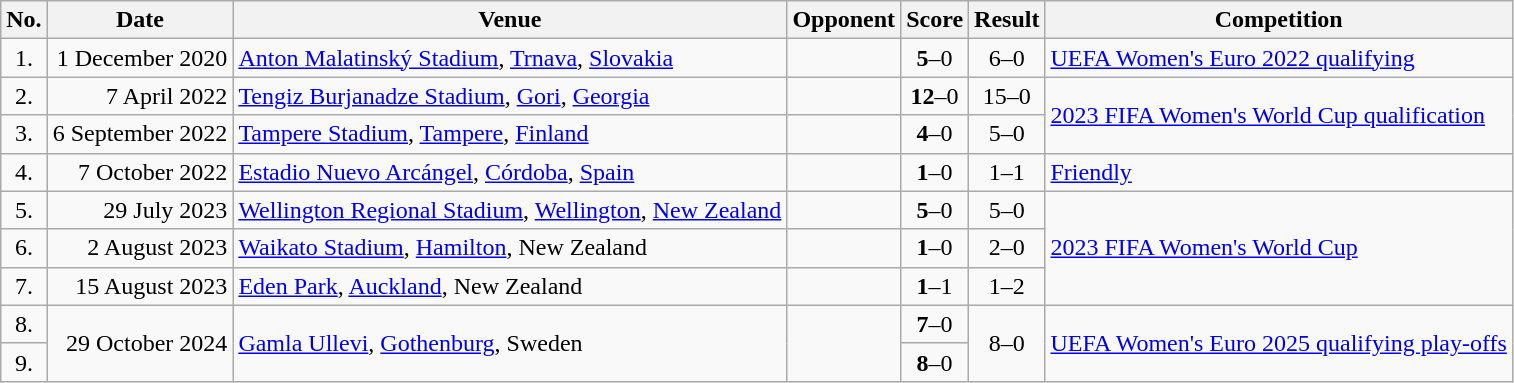<table class="wikitable">
<tr>
<th>No.</th>
<th>Date</th>
<th>Venue</th>
<th>Opponent</th>
<th>Score</th>
<th>Result</th>
<th>Competition</th>
</tr>
<tr>
<td align=center>1.</td>
<td align=right>1 December 2020</td>
<td><a href='#'>Anton Malatinský Stadium</a>, <a href='#'>Trnava</a>, <a href='#'>Slovakia</a></td>
<td></td>
<td align=center><strong>5</strong>–0</td>
<td align=center>6–0</td>
<td><a href='#'>UEFA Women's Euro 2022 qualifying</a></td>
</tr>
<tr>
<td align=center>2.</td>
<td align=right>7 April 2022</td>
<td><a href='#'>Tengiz Burjanadze Stadium</a>, <a href='#'>Gori</a>, <a href='#'>Georgia</a></td>
<td></td>
<td align=center><strong>12</strong>–0</td>
<td align=center>15–0</td>
<td rowspan=2><a href='#'>2023 FIFA Women's World Cup qualification</a></td>
</tr>
<tr>
<td align=center>3.</td>
<td align=right>6 September 2022</td>
<td><a href='#'>Tampere Stadium</a>, <a href='#'>Tampere</a>, <a href='#'>Finland</a></td>
<td></td>
<td align=center><strong>4</strong>–0</td>
<td align=center>5–0</td>
</tr>
<tr>
<td align=center>4.</td>
<td align=right>7 October 2022</td>
<td><a href='#'>Estadio Nuevo Arcángel</a>, <a href='#'>Córdoba</a>, <a href='#'>Spain</a></td>
<td></td>
<td align=center><strong>1</strong>–0</td>
<td align=center>1–1</td>
<td><a href='#'>Friendly</a></td>
</tr>
<tr>
<td align=center>5.</td>
<td align=right>29 July 2023</td>
<td><a href='#'>Wellington Regional Stadium</a>, <a href='#'>Wellington</a>, <a href='#'>New Zealand</a></td>
<td></td>
<td align=center><strong>5</strong>–0</td>
<td align=center>5–0</td>
<td rowspan=3><a href='#'>2023 FIFA Women's World Cup</a></td>
</tr>
<tr>
<td align=center>6.</td>
<td align=right>2 August 2023</td>
<td><a href='#'>Waikato Stadium</a>, <a href='#'>Hamilton</a>, New Zealand</td>
<td></td>
<td align=center><strong>1</strong>–0</td>
<td align=center>2–0</td>
</tr>
<tr>
<td align=center>7.</td>
<td align=right>15 August 2023</td>
<td><a href='#'>Eden Park</a>, <a href='#'>Auckland</a>, New Zealand</td>
<td></td>
<td align=center><strong>1</strong>–1</td>
<td align=center>1–2</td>
</tr>
<tr>
<td align=center>8.</td>
<td align=right rowspan=2>29 October 2024</td>
<td rowspan=2><a href='#'>Gamla Ullevi</a>, <a href='#'>Gothenburg</a>, Sweden</td>
<td rowspan=2></td>
<td align=center><strong>7</strong>–0</td>
<td align=center rowspan=2>8–0</td>
<td rowspan=2><a href='#'>UEFA Women's Euro 2025 qualifying play-offs</a></td>
</tr>
<tr>
<td align=center>9.</td>
<td align=center><strong>8</strong>–0</td>
</tr>
</table>
